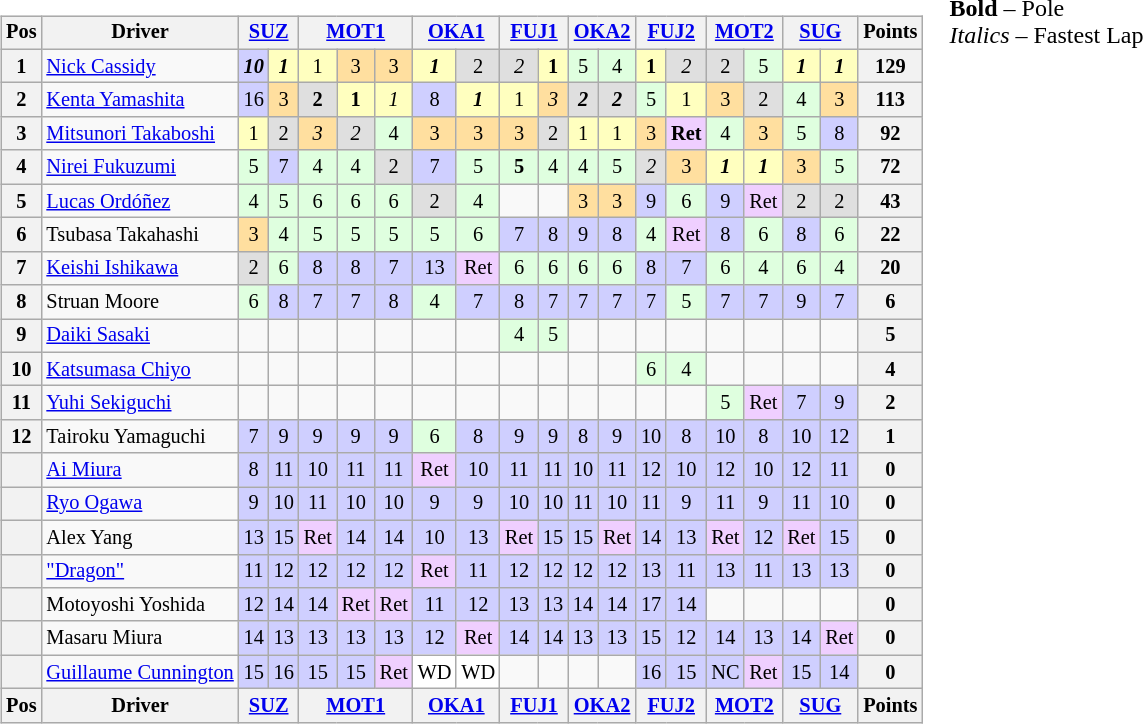<table>
<tr>
<td><br><table class="wikitable" style="font-size:85%; text-align:center">
<tr style="background:#f9f9f9" valign="top">
<th valign="middle">Pos</th>
<th valign="middle">Driver</th>
<th colspan=2><a href='#'>SUZ</a></th>
<th colspan=3><a href='#'>MOT1</a></th>
<th colspan=2><a href='#'>OKA1</a></th>
<th colspan=2><a href='#'>FUJ1</a></th>
<th colspan=2><a href='#'>OKA2</a></th>
<th colspan=2><a href='#'>FUJ2</a></th>
<th colspan=2><a href='#'>MOT2</a></th>
<th colspan=2><a href='#'>SUG</a></th>
<th valign="middle">Points</th>
</tr>
<tr>
<th>1</th>
<td align="left"> <a href='#'>Nick Cassidy</a></td>
<td style="background:#cfcfff;"><strong><em>10</em></strong></td>
<td style="background:#ffffbf;"><strong><em>1</em></strong></td>
<td style="background:#ffffbf;">1</td>
<td style="background:#ffdf9f;">3</td>
<td style="background:#ffdf9f;">3</td>
<td style="background:#ffffbf;"><strong><em>1</em></strong></td>
<td style="background:#dfdfdf;">2</td>
<td style="background:#dfdfdf;"><em>2</em></td>
<td style="background:#ffffbf;"><strong>1</strong></td>
<td style="background:#dfffdf;">5</td>
<td style="background:#dfffdf;">4</td>
<td style="background:#ffffbf;"><strong>1</strong></td>
<td style="background:#dfdfdf;"><em>2</em></td>
<td style="background:#dfdfdf;">2</td>
<td style="background:#dfffdf;">5</td>
<td style="background:#ffffbf;"><strong><em>1</em></strong></td>
<td style="background:#ffffbf;"><strong><em>1</em></strong></td>
<th>129</th>
</tr>
<tr>
<th>2</th>
<td align="left"> <a href='#'>Kenta Yamashita</a></td>
<td style="background:#cfcfff;">16</td>
<td style="background:#ffdf9f;">3</td>
<td style="background:#dfdfdf;"><strong>2</strong></td>
<td style="background:#ffffbf;"><strong>1</strong></td>
<td style="background:#ffffbf;"><em>1</em></td>
<td style="background:#cfcfff;">8</td>
<td style="background:#ffffbf;"><strong><em>1</em></strong></td>
<td style="background:#ffffbf;">1</td>
<td style="background:#ffdf9f;"><em>3</em></td>
<td style="background:#dfdfdf;"><strong><em>2</em></strong></td>
<td style="background:#dfdfdf;"><strong><em>2</em></strong></td>
<td style="background:#dfffdf;">5</td>
<td style="background:#ffffbf;">1</td>
<td style="background:#ffdf9f;">3</td>
<td style="background:#dfdfdf;">2</td>
<td style="background:#dfffdf;">4</td>
<td style="background:#ffdf9f;">3</td>
<th>113</th>
</tr>
<tr>
<th>3</th>
<td align="left"> <a href='#'>Mitsunori Takaboshi</a></td>
<td style="background:#ffffbf;">1</td>
<td style="background:#dfdfdf;">2</td>
<td style="background:#ffdf9f;"><em>3</em></td>
<td style="background:#dfdfdf;"><em>2</em></td>
<td style="background:#dfffdf;">4</td>
<td style="background:#ffdf9f;">3</td>
<td style="background:#ffdf9f;">3</td>
<td style="background:#ffdf9f;">3</td>
<td style="background:#dfdfdf;">2</td>
<td style="background:#ffffbf;">1</td>
<td style="background:#ffffbf;">1</td>
<td style="background:#ffdf9f;">3</td>
<td style="background:#EFCFFF;"><strong>Ret</strong></td>
<td style="background:#dfffdf;">4</td>
<td style="background:#ffdf9f;">3</td>
<td style="background:#dfffdf;">5</td>
<td style="background:#cfcfff;">8</td>
<th>92</th>
</tr>
<tr>
<th>4</th>
<td align="left"> <a href='#'>Nirei Fukuzumi</a></td>
<td style="background:#dfffdf;">5</td>
<td style="background:#cfcfff;">7</td>
<td style="background:#dfffdf;">4</td>
<td style="background:#dfffdf;">4</td>
<td style="background:#dfdfdf;">2</td>
<td style="background:#cfcfff;">7</td>
<td style="background:#dfffdf;">5</td>
<td style="background:#dfffdf;"><strong>5</strong></td>
<td style="background:#dfffdf;">4</td>
<td style="background:#dfffdf;">4</td>
<td style="background:#dfffdf;">5</td>
<td style="background:#dfdfdf;"><em>2</em></td>
<td style="background:#ffdf9f;">3</td>
<td style="background:#ffffbf;"><strong><em>1</em></strong></td>
<td style="background:#ffffbf;"><strong><em>1</em></strong></td>
<td style="background:#ffdf9f;">3</td>
<td style="background:#dfffdf;">5</td>
<th>72</th>
</tr>
<tr>
<th>5</th>
<td align="left"> <a href='#'>Lucas Ordóñez</a></td>
<td style="background:#dfffdf;">4</td>
<td style="background:#dfffdf;">5</td>
<td style="background:#dfffdf;">6</td>
<td style="background:#dfffdf;">6</td>
<td style="background:#dfffdf;">6</td>
<td style="background:#dfdfdf;">2</td>
<td style="background:#dfffdf;">4</td>
<td></td>
<td></td>
<td style="background:#ffdf9f;">3</td>
<td style="background:#ffdf9f;">3</td>
<td style="background:#cfcfff;">9</td>
<td style="background:#dfffdf;">6</td>
<td style="background:#cfcfff;">9</td>
<td style="background:#EFCFFF;">Ret</td>
<td style="background:#dfdfdf;">2</td>
<td style="background:#dfdfdf;">2</td>
<th>43</th>
</tr>
<tr>
<th>6</th>
<td align="left"> Tsubasa Takahashi</td>
<td style="background:#ffdf9f;">3</td>
<td style="background:#dfffdf;">4</td>
<td style="background:#dfffdf;">5</td>
<td style="background:#dfffdf;">5</td>
<td style="background:#dfffdf;">5</td>
<td style="background:#dfffdf;">5</td>
<td style="background:#dfffdf;">6</td>
<td style="background:#cfcfff;">7</td>
<td style="background:#cfcfff;">8</td>
<td style="background:#cfcfff;">9</td>
<td style="background:#cfcfff;">8</td>
<td style="background:#dfffdf;">4</td>
<td style="background:#EFCFFF;">Ret</td>
<td style="background:#cfcfff;">8</td>
<td style="background:#dfffdf;">6</td>
<td style="background:#cfcfff;">8</td>
<td style="background:#dfffdf;">6</td>
<th>22</th>
</tr>
<tr>
<th>7</th>
<td align="left"> <a href='#'>Keishi Ishikawa</a></td>
<td style="background:#dfdfdf;">2</td>
<td style="background:#dfffdf;">6</td>
<td style="background:#cfcfff;">8</td>
<td style="background:#cfcfff;">8</td>
<td style="background:#cfcfff;">7</td>
<td style="background:#cfcfff;">13</td>
<td style="background:#EFCFFF;">Ret</td>
<td style="background:#dfffdf;">6</td>
<td style="background:#dfffdf;">6</td>
<td style="background:#dfffdf;">6</td>
<td style="background:#dfffdf;">6</td>
<td style="background:#cfcfff;">8</td>
<td style="background:#cfcfff;">7</td>
<td style="background:#dfffdf;">6</td>
<td style="background:#dfffdf;">4</td>
<td style="background:#dfffdf;">6</td>
<td style="background:#dfffdf;">4</td>
<th>20</th>
</tr>
<tr>
<th>8</th>
<td align="left"> Struan Moore</td>
<td style="background:#dfffdf;">6</td>
<td style="background:#cfcfff;">8</td>
<td style="background:#cfcfff;">7</td>
<td style="background:#cfcfff;">7</td>
<td style="background:#cfcfff;">8</td>
<td style="background:#dfffdf;">4</td>
<td style="background:#cfcfff;">7</td>
<td style="background:#cfcfff;">8</td>
<td style="background:#cfcfff;">7</td>
<td style="background:#cfcfff;">7</td>
<td style="background:#cfcfff;">7</td>
<td style="background:#cfcfff;">7</td>
<td style="background:#dfffdf;">5</td>
<td style="background:#cfcfff;">7</td>
<td style="background:#cfcfff;">7</td>
<td style="background:#cfcfff;">9</td>
<td style="background:#cfcfff;">7</td>
<th>6</th>
</tr>
<tr>
<th>9</th>
<td align="left"> <a href='#'>Daiki Sasaki</a></td>
<td></td>
<td></td>
<td></td>
<td></td>
<td></td>
<td></td>
<td></td>
<td style="background:#dfffdf;">4</td>
<td style="background:#dfffdf;">5</td>
<td></td>
<td></td>
<td></td>
<td></td>
<td></td>
<td></td>
<td></td>
<td></td>
<th>5</th>
</tr>
<tr>
<th>10</th>
<td align="left"> <a href='#'>Katsumasa Chiyo</a></td>
<td></td>
<td></td>
<td></td>
<td></td>
<td></td>
<td></td>
<td></td>
<td></td>
<td></td>
<td></td>
<td></td>
<td style="background:#dfffdf;">6</td>
<td style="background:#dfffdf;">4</td>
<td></td>
<td></td>
<td></td>
<td></td>
<th>4</th>
</tr>
<tr>
<th>11</th>
<td align="left"> <a href='#'>Yuhi Sekiguchi</a></td>
<td></td>
<td></td>
<td></td>
<td></td>
<td></td>
<td></td>
<td></td>
<td></td>
<td></td>
<td></td>
<td></td>
<td></td>
<td></td>
<td style="background:#dfffdf;">5</td>
<td style="background:#EFCFFF;">Ret</td>
<td style="background:#cfcfff;">7</td>
<td style="background:#cfcfff;">9</td>
<th>2</th>
</tr>
<tr>
<th>12</th>
<td align="left"> Tairoku Yamaguchi</td>
<td style="background:#cfcfff;">7</td>
<td style="background:#cfcfff;">9</td>
<td style="background:#cfcfff;">9</td>
<td style="background:#cfcfff;">9</td>
<td style="background:#cfcfff;">9</td>
<td style="background:#dfffdf;">6</td>
<td style="background:#cfcfff;">8</td>
<td style="background:#cfcfff;">9</td>
<td style="background:#cfcfff;">9</td>
<td style="background:#cfcfff;">8</td>
<td style="background:#cfcfff;">9</td>
<td style="background:#cfcfff;">10</td>
<td style="background:#cfcfff;">8</td>
<td style="background:#cfcfff;">10</td>
<td style="background:#cfcfff;">8</td>
<td style="background:#cfcfff;">10</td>
<td style="background:#cfcfff;">12</td>
<th>1</th>
</tr>
<tr>
<th></th>
<td align="left"> <a href='#'>Ai Miura</a></td>
<td style="background:#cfcfff;">8</td>
<td style="background:#cfcfff;">11</td>
<td style="background:#cfcfff;">10</td>
<td style="background:#cfcfff;">11</td>
<td style="background:#cfcfff;">11</td>
<td style="background:#EFCFFF;">Ret</td>
<td style="background:#cfcfff;">10</td>
<td style="background:#cfcfff;">11</td>
<td style="background:#cfcfff;">11</td>
<td style="background:#cfcfff;">10</td>
<td style="background:#cfcfff;">11</td>
<td style="background:#cfcfff;">12</td>
<td style="background:#cfcfff;">10</td>
<td style="background:#cfcfff;">12</td>
<td style="background:#cfcfff;">10</td>
<td style="background:#cfcfff;">12</td>
<td style="background:#cfcfff;">11</td>
<th>0</th>
</tr>
<tr>
<th></th>
<td align="left"> <a href='#'>Ryo Ogawa</a></td>
<td style="background:#cfcfff;">9</td>
<td style="background:#cfcfff;">10</td>
<td style="background:#cfcfff;">11</td>
<td style="background:#cfcfff;">10</td>
<td style="background:#cfcfff;">10</td>
<td style="background:#cfcfff;">9</td>
<td style="background:#cfcfff;">9</td>
<td style="background:#cfcfff;">10</td>
<td style="background:#cfcfff;">10</td>
<td style="background:#cfcfff;">11</td>
<td style="background:#cfcfff;">10</td>
<td style="background:#cfcfff;">11</td>
<td style="background:#cfcfff;">9</td>
<td style="background:#cfcfff;">11</td>
<td style="background:#cfcfff;">9</td>
<td style="background:#cfcfff;">11</td>
<td style="background:#cfcfff;">10</td>
<th>0</th>
</tr>
<tr>
<th></th>
<td align="left"> Alex Yang</td>
<td style="background:#cfcfff;">13</td>
<td style="background:#cfcfff;">15</td>
<td style="background:#EFCFFF;">Ret</td>
<td style="background:#cfcfff;">14</td>
<td style="background:#cfcfff;">14</td>
<td style="background:#cfcfff;">10</td>
<td style="background:#cfcfff;">13</td>
<td style="background:#EFCFFF;">Ret</td>
<td style="background:#cfcfff;">15</td>
<td style="background:#cfcfff;">15</td>
<td style="background:#EFCFFF;">Ret</td>
<td style="background:#cfcfff;">14</td>
<td style="background:#cfcfff;">13</td>
<td style="background:#EFCFFF;">Ret</td>
<td style="background:#cfcfff;">12</td>
<td style="background:#EFCFFF;">Ret</td>
<td style="background:#cfcfff;">15</td>
<th>0</th>
</tr>
<tr>
<th></th>
<td align="left"> <a href='#'>"Dragon"</a></td>
<td style="background:#cfcfff;">11</td>
<td style="background:#cfcfff;">12</td>
<td style="background:#cfcfff;">12</td>
<td style="background:#cfcfff;">12</td>
<td style="background:#cfcfff;">12</td>
<td style="background:#EFCFFF;">Ret</td>
<td style="background:#cfcfff;">11</td>
<td style="background:#cfcfff;">12</td>
<td style="background:#cfcfff;">12</td>
<td style="background:#cfcfff;">12</td>
<td style="background:#cfcfff;">12</td>
<td style="background:#cfcfff;">13</td>
<td style="background:#cfcfff;">11</td>
<td style="background:#cfcfff;">13</td>
<td style="background:#cfcfff;">11</td>
<td style="background:#cfcfff;">13</td>
<td style="background:#cfcfff;">13</td>
<th>0</th>
</tr>
<tr>
<th></th>
<td align="left"> Motoyoshi Yoshida</td>
<td style="background:#cfcfff;">12</td>
<td style="background:#cfcfff;">14</td>
<td style="background:#cfcfff;">14</td>
<td style="background:#EFCFFF;">Ret</td>
<td style="background:#EFCFFF;">Ret</td>
<td style="background:#cfcfff;">11</td>
<td style="background:#cfcfff;">12</td>
<td style="background:#cfcfff;">13</td>
<td style="background:#cfcfff;">13</td>
<td style="background:#cfcfff;">14</td>
<td style="background:#cfcfff;">14</td>
<td style="background:#cfcfff;">17</td>
<td style="background:#cfcfff;">14</td>
<td></td>
<td></td>
<td></td>
<td></td>
<th>0</th>
</tr>
<tr>
<th></th>
<td align="left"> Masaru Miura</td>
<td style="background:#cfcfff;">14</td>
<td style="background:#cfcfff;">13</td>
<td style="background:#cfcfff;">13</td>
<td style="background:#cfcfff;">13</td>
<td style="background:#cfcfff;">13</td>
<td style="background:#cfcfff;">12</td>
<td style="background:#EFCFFF;">Ret</td>
<td style="background:#cfcfff;">14</td>
<td style="background:#cfcfff;">14</td>
<td style="background:#cfcfff;">13</td>
<td style="background:#cfcfff;">13</td>
<td style="background:#cfcfff;">15</td>
<td style="background:#cfcfff;">12</td>
<td style="background:#cfcfff;">14</td>
<td style="background:#cfcfff;">13</td>
<td style="background:#cfcfff;">14</td>
<td style="background:#EFCFFF;">Ret</td>
<th>0</th>
</tr>
<tr>
<th></th>
<td align="left" nowrap> <a href='#'>Guillaume Cunnington</a></td>
<td style="background:#cfcfff;">15</td>
<td style="background:#cfcfff;">16</td>
<td style="background:#cfcfff;">15</td>
<td style="background:#cfcfff;">15</td>
<td style="background:#EFCFFF;">Ret</td>
<td style="background:#FFFFFF;">WD</td>
<td style="background:#FFFFFF;">WD</td>
<td></td>
<td></td>
<td></td>
<td></td>
<td style="background:#cfcfff;">16</td>
<td style="background:#cfcfff;">15</td>
<td style="background:#cfcfff;">NC</td>
<td style="background:#EFCFFF;">Ret</td>
<td style="background:#cfcfff;">15</td>
<td style="background:#cfcfff;">14</td>
<th>0</th>
</tr>
<tr>
<th valign="middle">Pos</th>
<th valign="middle">Driver</th>
<th colspan=2><a href='#'>SUZ</a></th>
<th colspan=3><a href='#'>MOT1</a></th>
<th colspan=2><a href='#'>OKA1</a></th>
<th colspan=2><a href='#'>FUJ1</a></th>
<th colspan=2><a href='#'>OKA2</a></th>
<th colspan=2><a href='#'>FUJ2</a></th>
<th colspan=2><a href='#'>MOT2</a></th>
<th colspan=2><a href='#'>SUG</a></th>
<th valign="middle">Points</th>
</tr>
</table>
</td>
<td valign="top"><br>
<span><strong>Bold</strong> – Pole<br><em>Italics</em> – Fastest Lap</span></td>
</tr>
</table>
